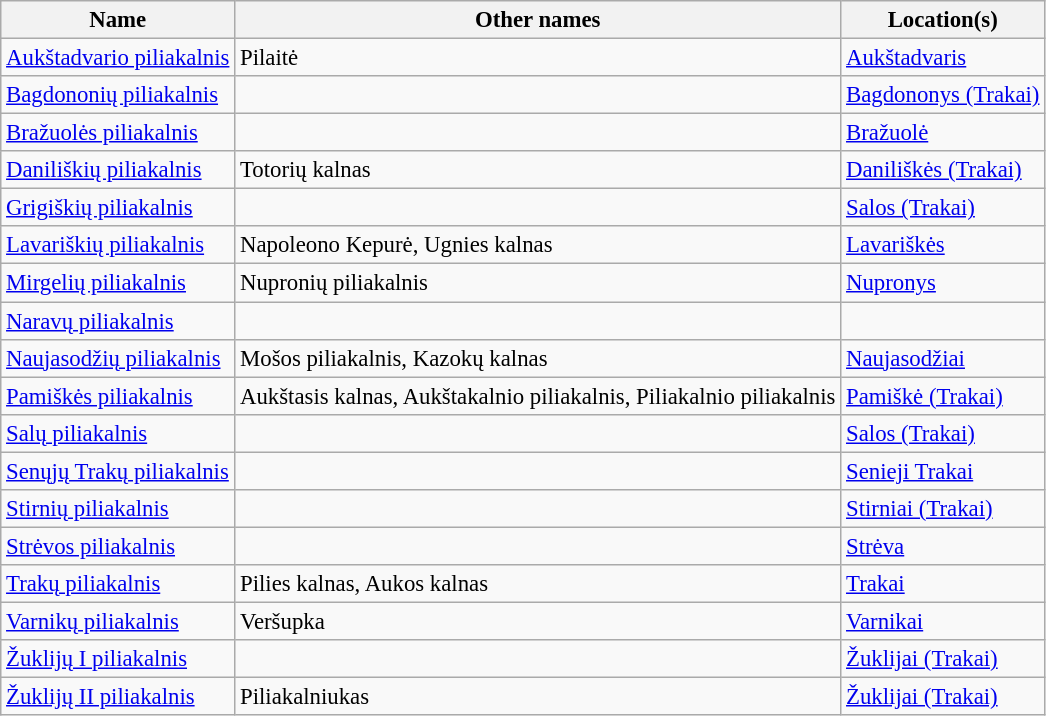<table class="wikitable" style="font-size: 95%;">
<tr>
<th>Name</th>
<th>Other names</th>
<th>Location(s)</th>
</tr>
<tr>
<td><a href='#'>Aukštadvario piliakalnis</a></td>
<td>Pilaitė</td>
<td><a href='#'>Aukštadvaris</a></td>
</tr>
<tr>
<td><a href='#'>Bagdononių piliakalnis</a></td>
<td></td>
<td><a href='#'>Bagdononys (Trakai)</a></td>
</tr>
<tr>
<td><a href='#'>Bražuolės piliakalnis</a></td>
<td></td>
<td><a href='#'>Bražuolė</a></td>
</tr>
<tr>
<td><a href='#'>Daniliškių piliakalnis</a></td>
<td>Totorių kalnas</td>
<td><a href='#'>Daniliškės (Trakai)</a></td>
</tr>
<tr>
<td><a href='#'>Grigiškių piliakalnis</a></td>
<td></td>
<td><a href='#'>Salos (Trakai)</a></td>
</tr>
<tr>
<td><a href='#'>Lavariškių piliakalnis</a></td>
<td>Napoleono Kepurė, Ugnies kalnas</td>
<td><a href='#'>Lavariškės</a></td>
</tr>
<tr>
<td><a href='#'>Mirgelių piliakalnis</a></td>
<td>Nupronių piliakalnis</td>
<td><a href='#'>Nupronys</a></td>
</tr>
<tr>
<td><a href='#'>Naravų piliakalnis</a></td>
<td></td>
<td></td>
</tr>
<tr>
<td><a href='#'>Naujasodžių piliakalnis</a></td>
<td>Mošos piliakalnis, Kazokų kalnas</td>
<td><a href='#'>Naujasodžiai</a></td>
</tr>
<tr>
<td><a href='#'>Pamiškės piliakalnis</a></td>
<td>Aukštasis kalnas, Aukštakalnio piliakalnis, Piliakalnio piliakalnis</td>
<td><a href='#'>Pamiškė (Trakai)</a></td>
</tr>
<tr>
<td><a href='#'>Salų piliakalnis</a></td>
<td></td>
<td><a href='#'>Salos (Trakai)</a></td>
</tr>
<tr>
<td><a href='#'>Senųjų Trakų piliakalnis</a></td>
<td></td>
<td><a href='#'>Senieji Trakai</a></td>
</tr>
<tr>
<td><a href='#'>Stirnių piliakalnis</a></td>
<td></td>
<td><a href='#'>Stirniai (Trakai)</a></td>
</tr>
<tr>
<td><a href='#'>Strėvos piliakalnis</a></td>
<td></td>
<td><a href='#'>Strėva</a></td>
</tr>
<tr>
<td><a href='#'>Trakų piliakalnis</a></td>
<td>Pilies kalnas, Aukos kalnas</td>
<td><a href='#'>Trakai</a></td>
</tr>
<tr>
<td><a href='#'>Varnikų piliakalnis</a></td>
<td>Veršupka</td>
<td><a href='#'>Varnikai</a></td>
</tr>
<tr>
<td><a href='#'>Žuklijų I piliakalnis</a></td>
<td></td>
<td><a href='#'>Žuklijai (Trakai)</a></td>
</tr>
<tr>
<td><a href='#'>Žuklijų II piliakalnis</a></td>
<td>Piliakalniukas</td>
<td><a href='#'>Žuklijai (Trakai)</a></td>
</tr>
</table>
